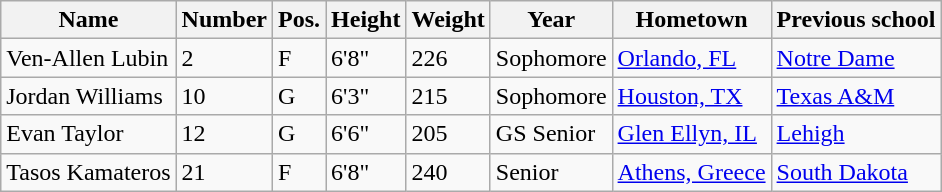<table class="wikitable sortable" border="1">
<tr>
<th>Name</th>
<th>Number</th>
<th>Pos.</th>
<th>Height</th>
<th>Weight</th>
<th>Year</th>
<th>Hometown</th>
<th class="unsortable">Previous school</th>
</tr>
<tr>
<td>Ven-Allen Lubin</td>
<td>2</td>
<td>F</td>
<td>6'8"</td>
<td>226</td>
<td>Sophomore</td>
<td><a href='#'>Orlando, FL</a></td>
<td><a href='#'>Notre Dame</a></td>
</tr>
<tr>
<td>Jordan Williams</td>
<td>10</td>
<td>G</td>
<td>6'3"</td>
<td>215</td>
<td>Sophomore</td>
<td><a href='#'>Houston, TX</a></td>
<td><a href='#'>Texas A&M</a></td>
</tr>
<tr>
<td>Evan Taylor</td>
<td>12</td>
<td>G</td>
<td>6'6"</td>
<td>205</td>
<td>GS Senior</td>
<td><a href='#'>Glen Ellyn, IL</a></td>
<td><a href='#'>Lehigh</a></td>
</tr>
<tr>
<td>Tasos Kamateros</td>
<td>21</td>
<td>F</td>
<td>6'8"</td>
<td>240</td>
<td>Senior</td>
<td><a href='#'>Athens, Greece</a></td>
<td><a href='#'>South Dakota</a></td>
</tr>
</table>
